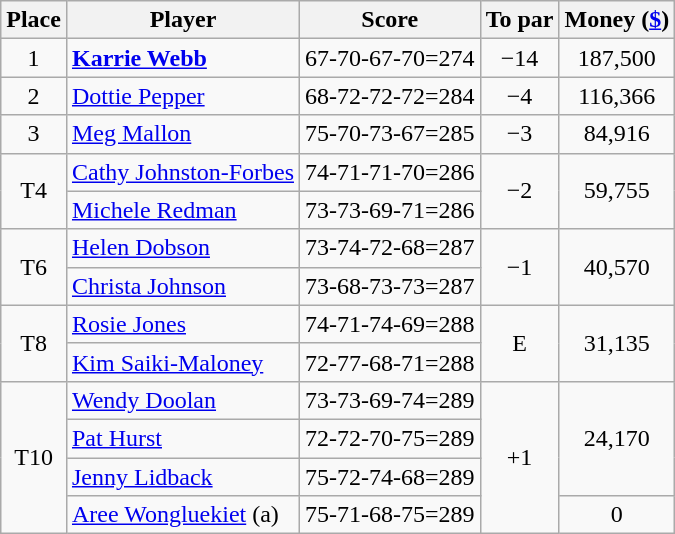<table class="wikitable">
<tr>
<th>Place</th>
<th>Player</th>
<th>Score</th>
<th>To par</th>
<th>Money (<a href='#'>$</a>)</th>
</tr>
<tr>
<td align=center>1</td>
<td> <strong><a href='#'>Karrie Webb</a></strong></td>
<td>67-70-67-70=274</td>
<td align=center>−14</td>
<td align=center>187,500</td>
</tr>
<tr>
<td align=center>2</td>
<td> <a href='#'>Dottie Pepper</a></td>
<td>68-72-72-72=284</td>
<td align=center>−4</td>
<td align=center>116,366</td>
</tr>
<tr>
<td align=center>3</td>
<td> <a href='#'>Meg Mallon</a></td>
<td>75-70-73-67=285</td>
<td align=center>−3</td>
<td align=center>84,916</td>
</tr>
<tr>
<td align=center rowspan=2>T4</td>
<td> <a href='#'>Cathy Johnston-Forbes</a></td>
<td>74-71-71-70=286</td>
<td align=center rowspan=2>−2</td>
<td align=center rowspan=2>59,755</td>
</tr>
<tr>
<td> <a href='#'>Michele Redman</a></td>
<td>73-73-69-71=286</td>
</tr>
<tr>
<td align=center rowspan=2>T6</td>
<td> <a href='#'>Helen Dobson</a></td>
<td>73-74-72-68=287</td>
<td align=center rowspan=2>−1</td>
<td align=center rowspan=2>40,570</td>
</tr>
<tr>
<td> <a href='#'>Christa Johnson</a></td>
<td>73-68-73-73=287</td>
</tr>
<tr>
<td align=center rowspan=2>T8</td>
<td> <a href='#'>Rosie Jones</a></td>
<td>74-71-74-69=288</td>
<td align=center rowspan=2>E</td>
<td align=center rowspan=2>31,135</td>
</tr>
<tr>
<td> <a href='#'>Kim Saiki-Maloney</a></td>
<td>72-77-68-71=288</td>
</tr>
<tr>
<td align=center rowspan=4>T10</td>
<td> <a href='#'>Wendy Doolan</a></td>
<td>73-73-69-74=289</td>
<td align=center rowspan=4>+1</td>
<td align=center rowspan=3>24,170</td>
</tr>
<tr>
<td> <a href='#'>Pat Hurst</a></td>
<td>72-72-70-75=289</td>
</tr>
<tr>
<td> <a href='#'>Jenny Lidback</a></td>
<td>75-72-74-68=289</td>
</tr>
<tr>
<td> <a href='#'>Aree Wongluekiet</a> (a)</td>
<td>75-71-68-75=289</td>
<td align=center>0</td>
</tr>
</table>
